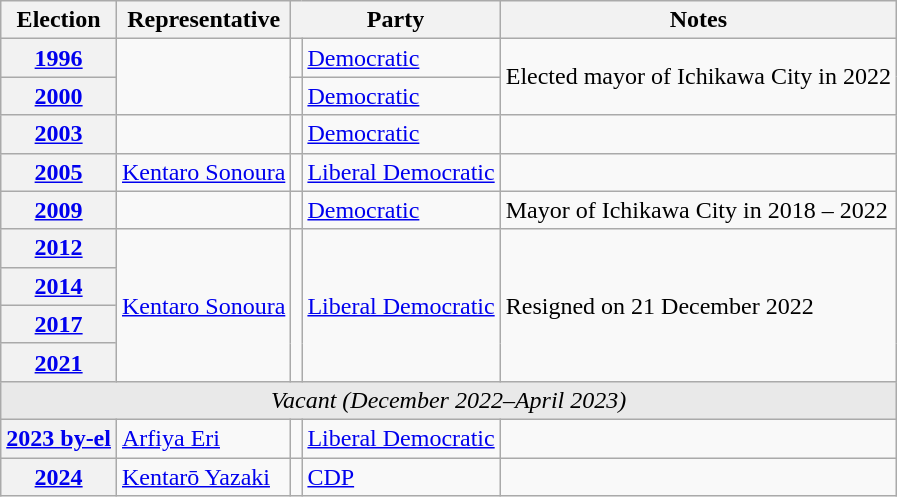<table class=wikitable>
<tr valign=bottom>
<th>Election</th>
<th>Representative</th>
<th colspan="2">Party</th>
<th>Notes</th>
</tr>
<tr>
<th><a href='#'>1996</a></th>
<td rowspan="2"></td>
<td bgcolor=></td>
<td><a href='#'>Democratic</a></td>
<td rowspan="2">Elected mayor of Ichikawa City in 2022</td>
</tr>
<tr>
<th><a href='#'>2000</a></th>
<td bgcolor=></td>
<td><a href='#'>Democratic</a></td>
</tr>
<tr>
<th><a href='#'>2003</a></th>
<td></td>
<td bgcolor=></td>
<td><a href='#'>Democratic</a></td>
<td></td>
</tr>
<tr>
<th><a href='#'>2005</a></th>
<td><a href='#'>Kentaro Sonoura</a></td>
<td bgcolor=></td>
<td><a href='#'>Liberal Democratic</a></td>
<td></td>
</tr>
<tr>
<th><a href='#'>2009</a></th>
<td></td>
<td bgcolor=></td>
<td><a href='#'>Democratic</a></td>
<td>Mayor of Ichikawa City in 2018 – 2022</td>
</tr>
<tr>
<th><a href='#'>2012</a></th>
<td rowspan="4"><a href='#'>Kentaro Sonoura</a></td>
<td rowspan="4" bgcolor=></td>
<td rowspan="4"><a href='#'>Liberal Democratic</a></td>
<td rowspan="4">Resigned on 21 December 2022</td>
</tr>
<tr>
<th><a href='#'>2014</a></th>
</tr>
<tr>
<th><a href='#'>2017</a></th>
</tr>
<tr>
<th><a href='#'>2021</a></th>
</tr>
<tr>
<td colspan="5" style="background-color:#E9E9E9" align=center><em>Vacant (December 2022–April 2023)</em></td>
</tr>
<tr>
<th><a href='#'>2023 by-el</a></th>
<td><a href='#'>Arfiya Eri</a></td>
<td bgcolor=></td>
<td><a href='#'>Liberal Democratic</a></td>
<td></td>
</tr>
<tr>
<th><a href='#'>2024</a></th>
<td><a href='#'>Kentarō Yazaki</a></td>
<td bgcolor=></td>
<td><a href='#'>CDP</a></td>
<td></td>
</tr>
</table>
